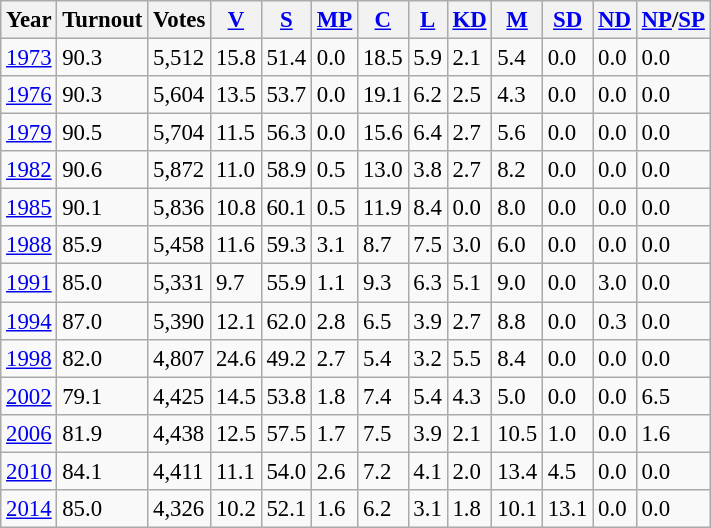<table class="wikitable sortable" style="font-size: 95%;">
<tr>
<th>Year</th>
<th>Turnout</th>
<th>Votes</th>
<th><a href='#'>V</a></th>
<th><a href='#'>S</a></th>
<th><a href='#'>MP</a></th>
<th><a href='#'>C</a></th>
<th><a href='#'>L</a></th>
<th><a href='#'>KD</a></th>
<th><a href='#'>M</a></th>
<th><a href='#'>SD</a></th>
<th><a href='#'>ND</a></th>
<th><a href='#'>NP</a>/<a href='#'>SP</a></th>
</tr>
<tr>
<td><a href='#'>1973</a></td>
<td>90.3</td>
<td>5,512</td>
<td>15.8</td>
<td>51.4</td>
<td>0.0</td>
<td>18.5</td>
<td>5.9</td>
<td>2.1</td>
<td>5.4</td>
<td>0.0</td>
<td>0.0</td>
<td>0.0</td>
</tr>
<tr>
<td><a href='#'>1976</a></td>
<td>90.3</td>
<td>5,604</td>
<td>13.5</td>
<td>53.7</td>
<td>0.0</td>
<td>19.1</td>
<td>6.2</td>
<td>2.5</td>
<td>4.3</td>
<td>0.0</td>
<td>0.0</td>
<td>0.0</td>
</tr>
<tr>
<td><a href='#'>1979</a></td>
<td>90.5</td>
<td>5,704</td>
<td>11.5</td>
<td>56.3</td>
<td>0.0</td>
<td>15.6</td>
<td>6.4</td>
<td>2.7</td>
<td>5.6</td>
<td>0.0</td>
<td>0.0</td>
<td>0.0</td>
</tr>
<tr>
<td><a href='#'>1982</a></td>
<td>90.6</td>
<td>5,872</td>
<td>11.0</td>
<td>58.9</td>
<td>0.5</td>
<td>13.0</td>
<td>3.8</td>
<td>2.7</td>
<td>8.2</td>
<td>0.0</td>
<td>0.0</td>
<td>0.0</td>
</tr>
<tr>
<td><a href='#'>1985</a></td>
<td>90.1</td>
<td>5,836</td>
<td>10.8</td>
<td>60.1</td>
<td>0.5</td>
<td>11.9</td>
<td>8.4</td>
<td>0.0</td>
<td>8.0</td>
<td>0.0</td>
<td>0.0</td>
<td>0.0</td>
</tr>
<tr>
<td><a href='#'>1988</a></td>
<td>85.9</td>
<td>5,458</td>
<td>11.6</td>
<td>59.3</td>
<td>3.1</td>
<td>8.7</td>
<td>7.5</td>
<td>3.0</td>
<td>6.0</td>
<td>0.0</td>
<td>0.0</td>
<td>0.0</td>
</tr>
<tr>
<td><a href='#'>1991</a></td>
<td>85.0</td>
<td>5,331</td>
<td>9.7</td>
<td>55.9</td>
<td>1.1</td>
<td>9.3</td>
<td>6.3</td>
<td>5.1</td>
<td>9.0</td>
<td>0.0</td>
<td>3.0</td>
<td>0.0</td>
</tr>
<tr>
<td><a href='#'>1994</a></td>
<td>87.0</td>
<td>5,390</td>
<td>12.1</td>
<td>62.0</td>
<td>2.8</td>
<td>6.5</td>
<td>3.9</td>
<td>2.7</td>
<td>8.8</td>
<td>0.0</td>
<td>0.3</td>
<td>0.0</td>
</tr>
<tr>
<td><a href='#'>1998</a></td>
<td>82.0</td>
<td>4,807</td>
<td>24.6</td>
<td>49.2</td>
<td>2.7</td>
<td>5.4</td>
<td>3.2</td>
<td>5.5</td>
<td>8.4</td>
<td>0.0</td>
<td>0.0</td>
<td>0.0</td>
</tr>
<tr>
<td><a href='#'>2002</a></td>
<td>79.1</td>
<td>4,425</td>
<td>14.5</td>
<td>53.8</td>
<td>1.8</td>
<td>7.4</td>
<td>5.4</td>
<td>4.3</td>
<td>5.0</td>
<td>0.0</td>
<td>0.0</td>
<td>6.5</td>
</tr>
<tr>
<td><a href='#'>2006</a></td>
<td>81.9</td>
<td>4,438</td>
<td>12.5</td>
<td>57.5</td>
<td>1.7</td>
<td>7.5</td>
<td>3.9</td>
<td>2.1</td>
<td>10.5</td>
<td>1.0</td>
<td>0.0</td>
<td>1.6</td>
</tr>
<tr>
<td><a href='#'>2010</a></td>
<td>84.1</td>
<td>4,411</td>
<td>11.1</td>
<td>54.0</td>
<td>2.6</td>
<td>7.2</td>
<td>4.1</td>
<td>2.0</td>
<td>13.4</td>
<td>4.5</td>
<td>0.0</td>
<td>0.0</td>
</tr>
<tr>
<td><a href='#'>2014</a></td>
<td>85.0</td>
<td>4,326</td>
<td>10.2</td>
<td>52.1</td>
<td>1.6</td>
<td>6.2</td>
<td>3.1</td>
<td>1.8</td>
<td>10.1</td>
<td>13.1</td>
<td>0.0</td>
<td>0.0</td>
</tr>
</table>
